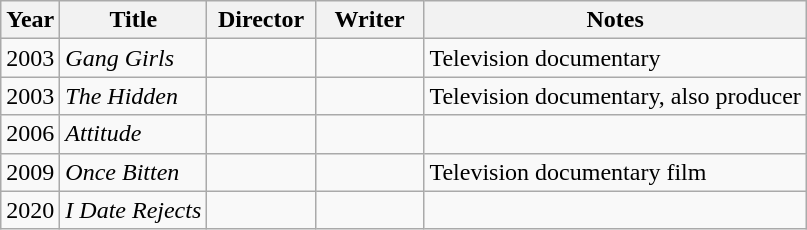<table class="wikitable">
<tr>
<th>Year</th>
<th>Title</th>
<th width=65>Director</th>
<th width=65>Writer</th>
<th>Notes</th>
</tr>
<tr>
<td>2003</td>
<td><em>Gang Girls</em></td>
<td></td>
<td></td>
<td>Television documentary</td>
</tr>
<tr>
<td>2003</td>
<td><em>The Hidden</em></td>
<td></td>
<td></td>
<td>Television documentary, also producer</td>
</tr>
<tr>
<td>2006</td>
<td><em>Attitude</em></td>
<td></td>
<td></td>
<td></td>
</tr>
<tr>
<td>2009</td>
<td><em>Once Bitten</em></td>
<td></td>
<td></td>
<td>Television documentary film</td>
</tr>
<tr>
<td>2020</td>
<td><em>I Date Rejects</em></td>
<td></td>
<td></td>
<td></td>
</tr>
</table>
